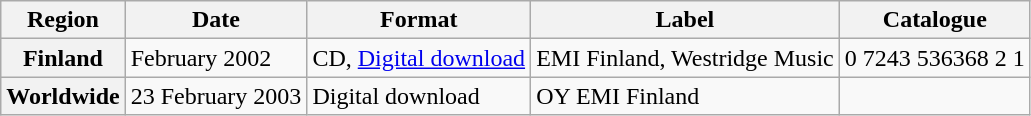<table class="wikitable plainrowheaders">
<tr>
<th scope="col">Region</th>
<th scope="col">Date</th>
<th scope="col">Format</th>
<th scope="col">Label</th>
<th scope="col">Catalogue</th>
</tr>
<tr>
<th scope="row">Finland</th>
<td>February 2002</td>
<td>CD, <a href='#'>Digital download</a></td>
<td>EMI Finland, Westridge Music</td>
<td>0 7243 536368 2 1</td>
</tr>
<tr>
<th scope="row">Worldwide </th>
<td>23 February 2003</td>
<td>Digital download</td>
<td>OY EMI Finland</td>
<td></td>
</tr>
</table>
